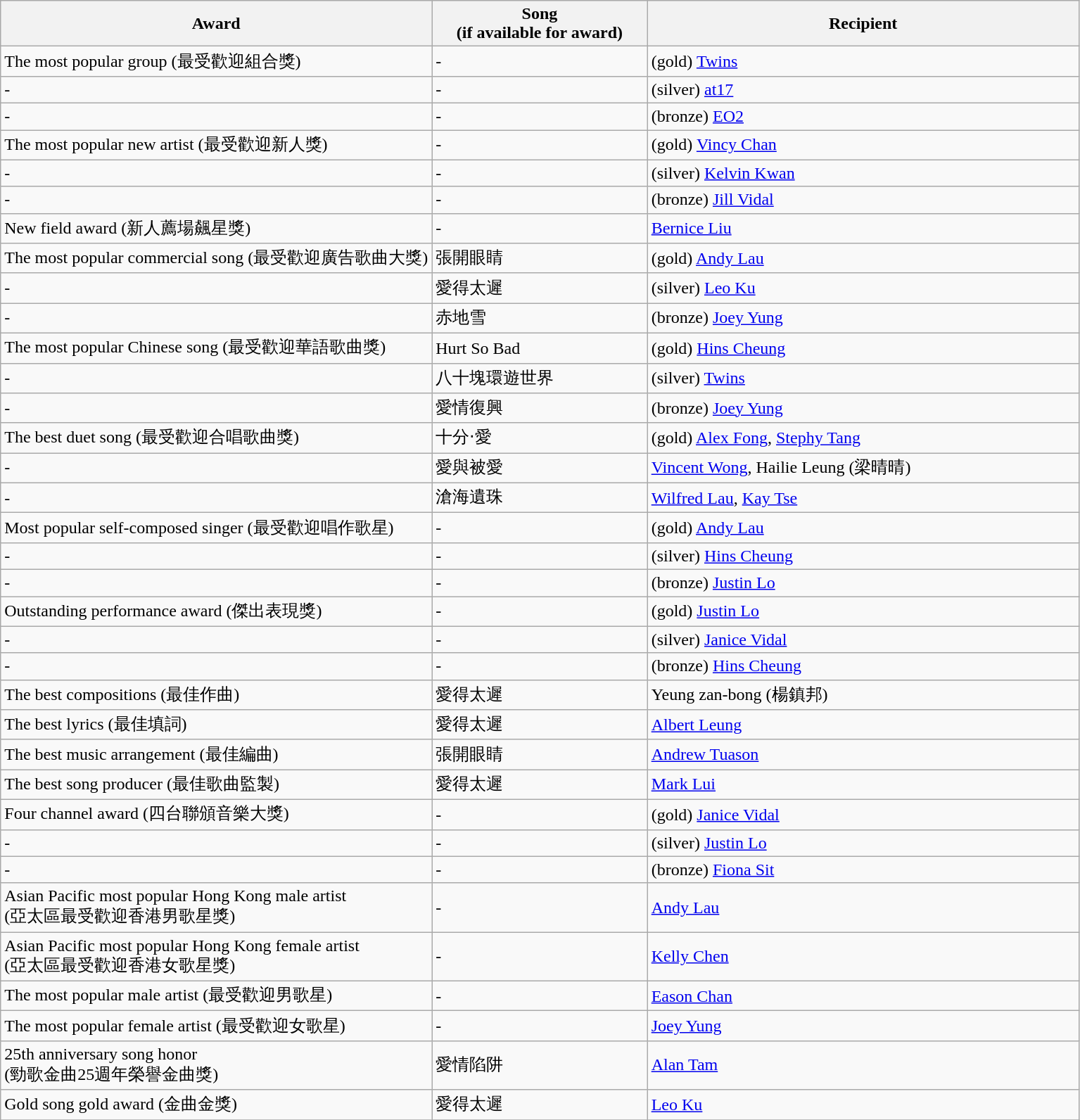<table class="wikitable">
<tr>
<th width=40%>Award</th>
<th width=20%>Song<br>(if available for award)</th>
<th width=40%>Recipient</th>
</tr>
<tr>
<td>The most popular group (最受歡迎組合獎)</td>
<td>-</td>
<td>(gold) <a href='#'>Twins</a></td>
</tr>
<tr>
<td>-</td>
<td>-</td>
<td>(silver) <a href='#'>at17</a></td>
</tr>
<tr>
<td>-</td>
<td>-</td>
<td>(bronze) <a href='#'>EO2</a></td>
</tr>
<tr>
<td>The most popular new artist (最受歡迎新人獎)</td>
<td>-</td>
<td>(gold) <a href='#'>Vincy Chan</a></td>
</tr>
<tr>
<td>-</td>
<td>-</td>
<td>(silver) <a href='#'>Kelvin Kwan</a></td>
</tr>
<tr>
<td>-</td>
<td>-</td>
<td>(bronze) <a href='#'>Jill Vidal</a></td>
</tr>
<tr>
<td>New field award (新人薦場飆星獎)</td>
<td>-</td>
<td><a href='#'>Bernice Liu</a></td>
</tr>
<tr>
<td>The most popular commercial song (最受歡迎廣告歌曲大獎)</td>
<td>張開眼睛</td>
<td>(gold) <a href='#'>Andy Lau</a></td>
</tr>
<tr>
<td>-</td>
<td>愛得太遲</td>
<td>(silver) <a href='#'>Leo Ku</a></td>
</tr>
<tr>
<td>-</td>
<td>赤地雪</td>
<td>(bronze) <a href='#'>Joey Yung</a></td>
</tr>
<tr>
<td>The most popular Chinese song (最受歡迎華語歌曲獎)</td>
<td>Hurt So Bad</td>
<td>(gold) <a href='#'>Hins Cheung</a></td>
</tr>
<tr>
<td>-</td>
<td>八十塊環遊世界</td>
<td>(silver) <a href='#'>Twins</a></td>
</tr>
<tr>
<td>-</td>
<td>愛情復興</td>
<td>(bronze) <a href='#'>Joey Yung</a></td>
</tr>
<tr>
<td>The best duet song (最受歡迎合唱歌曲獎)</td>
<td>十分‧愛</td>
<td>(gold) <a href='#'>Alex Fong</a>, <a href='#'>Stephy Tang</a></td>
</tr>
<tr>
<td>-</td>
<td>愛與被愛</td>
<td><a href='#'>Vincent Wong</a>, Hailie Leung (梁晴晴)</td>
</tr>
<tr>
<td>-</td>
<td>滄海遺珠</td>
<td><a href='#'>Wilfred Lau</a>, <a href='#'>Kay Tse</a></td>
</tr>
<tr>
<td>Most popular self-composed singer (最受歡迎唱作歌星)</td>
<td>-</td>
<td>(gold) <a href='#'>Andy Lau</a></td>
</tr>
<tr>
<td>-</td>
<td>-</td>
<td>(silver) <a href='#'>Hins Cheung</a></td>
</tr>
<tr>
<td>-</td>
<td>-</td>
<td>(bronze) <a href='#'>Justin Lo</a></td>
</tr>
<tr>
<td>Outstanding performance award (傑出表現獎)</td>
<td>-</td>
<td>(gold) <a href='#'>Justin Lo</a></td>
</tr>
<tr>
<td>-</td>
<td>-</td>
<td>(silver) <a href='#'>Janice Vidal</a></td>
</tr>
<tr>
<td>-</td>
<td>-</td>
<td>(bronze) <a href='#'>Hins Cheung</a></td>
</tr>
<tr>
<td>The best compositions (最佳作曲)</td>
<td>愛得太遲</td>
<td>Yeung zan-bong (楊鎮邦)</td>
</tr>
<tr>
<td>The best lyrics (最佳填詞)</td>
<td>愛得太遲</td>
<td><a href='#'>Albert Leung</a></td>
</tr>
<tr>
<td>The best music arrangement (最佳編曲)</td>
<td>張開眼睛</td>
<td><a href='#'>Andrew Tuason</a></td>
</tr>
<tr>
<td>The best song producer (最佳歌曲監製)</td>
<td>愛得太遲</td>
<td><a href='#'>Mark Lui</a></td>
</tr>
<tr>
<td>Four channel award (四台聯頒音樂大獎)</td>
<td>-</td>
<td>(gold) <a href='#'>Janice Vidal</a></td>
</tr>
<tr>
<td>-</td>
<td>-</td>
<td>(silver) <a href='#'>Justin Lo</a></td>
</tr>
<tr>
<td>-</td>
<td>-</td>
<td>(bronze) <a href='#'>Fiona Sit</a></td>
</tr>
<tr>
<td>Asian Pacific most popular Hong Kong male artist<br>(亞太區最受歡迎香港男歌星獎)</td>
<td>-</td>
<td><a href='#'>Andy Lau</a></td>
</tr>
<tr>
<td>Asian Pacific most popular Hong Kong female artist<br>(亞太區最受歡迎香港女歌星獎)</td>
<td>-</td>
<td><a href='#'>Kelly Chen</a></td>
</tr>
<tr>
<td>The most popular male artist (最受歡迎男歌星)</td>
<td>-</td>
<td><a href='#'>Eason Chan</a></td>
</tr>
<tr>
<td>The most popular female artist (最受歡迎女歌星)</td>
<td>-</td>
<td><a href='#'>Joey Yung</a></td>
</tr>
<tr>
<td>25th anniversary song honor<br>(勁歌金曲25週年榮譽金曲獎)</td>
<td>愛情陷阱</td>
<td><a href='#'>Alan Tam</a></td>
</tr>
<tr>
<td>Gold song gold award (金曲金獎)</td>
<td>愛得太遲</td>
<td><a href='#'>Leo Ku</a></td>
</tr>
<tr>
</tr>
</table>
